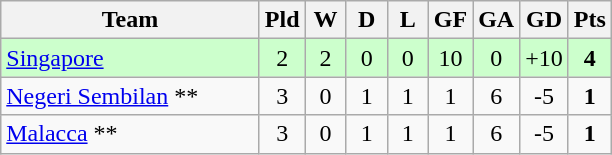<table class="wikitable" style="text-align: center;">
<tr>
<th width=165>Team</th>
<th width=20>Pld</th>
<th width=20>W</th>
<th width=20>D</th>
<th width=20>L</th>
<th width=20>GF</th>
<th width=20>GA</th>
<th width=20>GD</th>
<th width=20>Pts</th>
</tr>
<tr style="background: #ccffcc;">
<td align=left><a href='#'>Singapore</a></td>
<td>2</td>
<td>2</td>
<td>0</td>
<td>0</td>
<td>10</td>
<td>0</td>
<td>+10</td>
<td><strong>4</strong></td>
</tr>
<tr>
<td align=left><a href='#'>Negeri Sembilan</a> **</td>
<td>3</td>
<td>0</td>
<td>1</td>
<td>1</td>
<td>1</td>
<td>6</td>
<td>-5</td>
<td><strong>1</strong></td>
</tr>
<tr>
<td align=left><a href='#'>Malacca</a> **</td>
<td>3</td>
<td>0</td>
<td>1</td>
<td>1</td>
<td>1</td>
<td>6</td>
<td>-5</td>
<td><strong>1</strong></td>
</tr>
</table>
